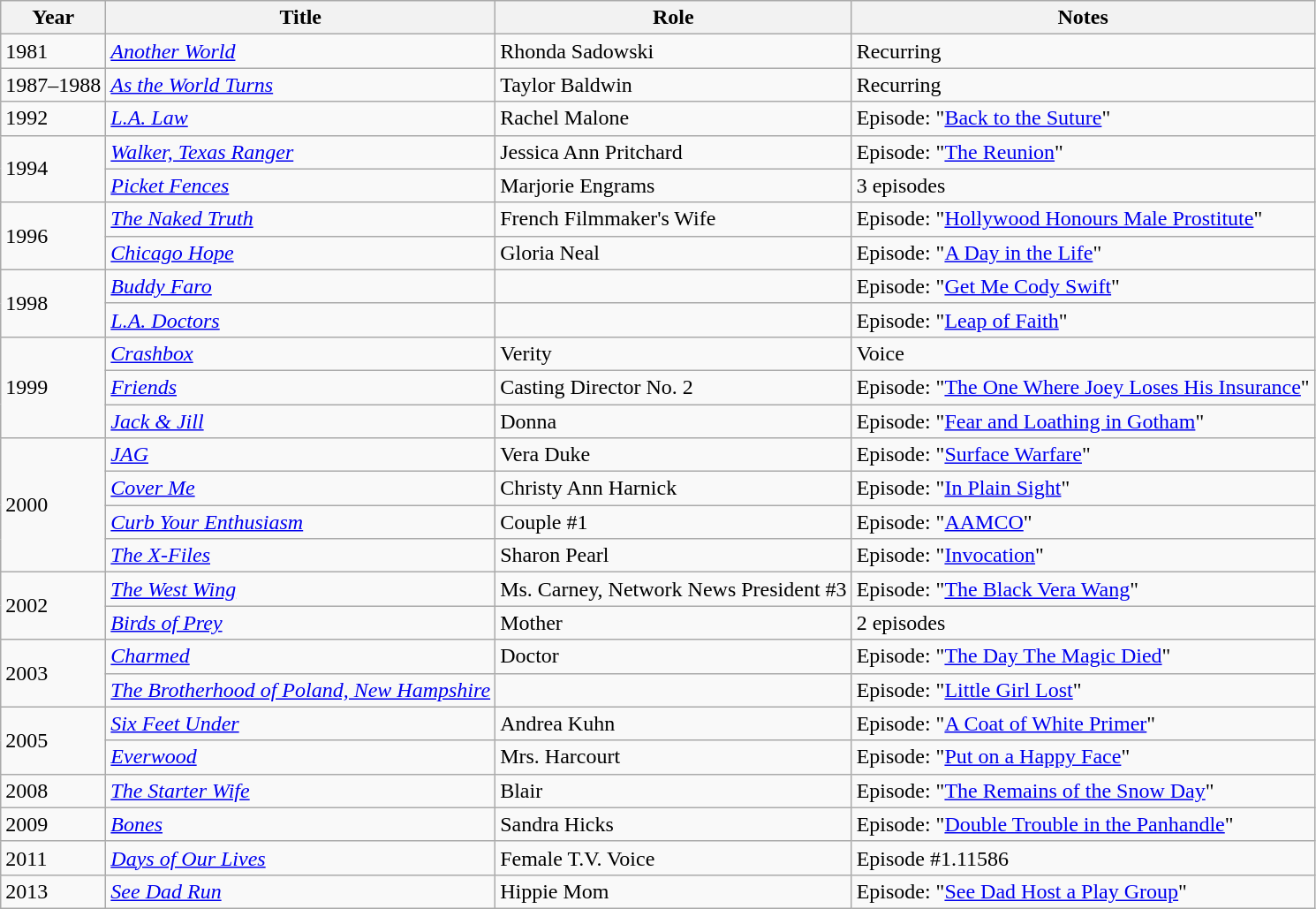<table class="wikitable sortable">
<tr>
<th>Year</th>
<th>Title</th>
<th>Role</th>
<th class="unsortable">Notes</th>
</tr>
<tr>
<td>1981</td>
<td><em><a href='#'>Another World</a></em></td>
<td>Rhonda Sadowski</td>
<td>Recurring</td>
</tr>
<tr>
<td>1987–1988</td>
<td><em><a href='#'>As the World Turns</a></em></td>
<td>Taylor Baldwin</td>
<td>Recurring</td>
</tr>
<tr>
<td>1992</td>
<td><em><a href='#'>L.A. Law</a></em></td>
<td>Rachel Malone</td>
<td>Episode: "<a href='#'>Back to the Suture</a>"</td>
</tr>
<tr>
<td rowspan=2>1994</td>
<td><em><a href='#'>Walker, Texas Ranger</a></em></td>
<td>Jessica Ann Pritchard</td>
<td>Episode: "<a href='#'>The Reunion</a>"</td>
</tr>
<tr>
<td><em><a href='#'>Picket Fences</a></em></td>
<td>Marjorie Engrams</td>
<td>3 episodes</td>
</tr>
<tr>
<td rowspan=2>1996</td>
<td><em><a href='#'>The Naked Truth</a></em></td>
<td>French Filmmaker's Wife</td>
<td>Episode: "<a href='#'>Hollywood Honours Male Prostitute</a>"</td>
</tr>
<tr>
<td><em><a href='#'>Chicago Hope</a></em></td>
<td>Gloria Neal</td>
<td>Episode: "<a href='#'>A Day in the Life</a>"</td>
</tr>
<tr>
<td rowspan=2>1998</td>
<td><em><a href='#'>Buddy Faro</a></em></td>
<td></td>
<td>Episode: "<a href='#'>Get Me Cody Swift</a>"</td>
</tr>
<tr>
<td><em><a href='#'>L.A. Doctors</a></em></td>
<td></td>
<td>Episode: "<a href='#'>Leap of Faith</a>"</td>
</tr>
<tr>
<td rowspan=3>1999</td>
<td><em><a href='#'>Crashbox</a></em></td>
<td>Verity</td>
<td>Voice</td>
</tr>
<tr>
<td><em><a href='#'>Friends</a></em></td>
<td>Casting Director No. 2</td>
<td>Episode: "<a href='#'>The One Where Joey Loses His Insurance</a>"</td>
</tr>
<tr>
<td><em><a href='#'>Jack & Jill</a></em></td>
<td>Donna</td>
<td>Episode: "<a href='#'>Fear and Loathing in Gotham</a>"</td>
</tr>
<tr>
<td rowspan=4>2000</td>
<td><em><a href='#'>JAG</a></em></td>
<td>Vera Duke</td>
<td>Episode: "<a href='#'>Surface Warfare</a>"</td>
</tr>
<tr>
<td><a href='#'><em>Cover Me</em></a></td>
<td>Christy Ann Harnick</td>
<td>Episode: "<a href='#'>In Plain Sight</a>"</td>
</tr>
<tr>
<td><em><a href='#'>Curb Your Enthusiasm</a></em></td>
<td>Couple #1</td>
<td>Episode: "<a href='#'>AAMCO</a>"</td>
</tr>
<tr>
<td><em><a href='#'>The X-Files</a></em></td>
<td>Sharon Pearl</td>
<td>Episode: "<a href='#'>Invocation</a>"</td>
</tr>
<tr>
<td rowspan="2">2002</td>
<td><em><a href='#'>The West Wing</a></em></td>
<td>Ms. Carney, Network News President #3</td>
<td>Episode: "<a href='#'>The Black Vera Wang</a>"</td>
</tr>
<tr>
<td><em><a href='#'>Birds of Prey</a></em></td>
<td>Mother</td>
<td>2 episodes</td>
</tr>
<tr>
<td rowspan=2>2003</td>
<td><em><a href='#'>Charmed</a></em></td>
<td>Doctor</td>
<td>Episode: "<a href='#'>The Day The Magic Died</a>"</td>
</tr>
<tr>
<td><em><a href='#'>The Brotherhood of Poland, New Hampshire</a></em></td>
<td></td>
<td>Episode: "<a href='#'>Little Girl Lost</a>"</td>
</tr>
<tr>
<td rowspan=2>2005</td>
<td><em><a href='#'>Six Feet Under</a></em></td>
<td>Andrea Kuhn</td>
<td>Episode: "<a href='#'>A Coat of White Primer</a>"</td>
</tr>
<tr>
<td><em><a href='#'>Everwood</a></em></td>
<td>Mrs. Harcourt</td>
<td>Episode: "<a href='#'>Put on a Happy Face</a>"</td>
</tr>
<tr>
<td>2008</td>
<td><a href='#'><em>The Starter Wife</em></a></td>
<td>Blair</td>
<td>Episode: "<a href='#'>The Remains of the Snow Day</a>"</td>
</tr>
<tr>
<td>2009</td>
<td><em><a href='#'>Bones</a></em></td>
<td>Sandra Hicks</td>
<td>Episode: "<a href='#'>Double Trouble in the Panhandle</a>"</td>
</tr>
<tr>
<td>2011</td>
<td><em><a href='#'>Days of Our Lives</a></em></td>
<td>Female T.V. Voice</td>
<td>Episode #1.11586</td>
</tr>
<tr>
<td>2013</td>
<td><em><a href='#'>See Dad Run</a></em></td>
<td>Hippie Mom</td>
<td>Episode: "<a href='#'>See Dad Host a Play Group</a>"</td>
</tr>
</table>
